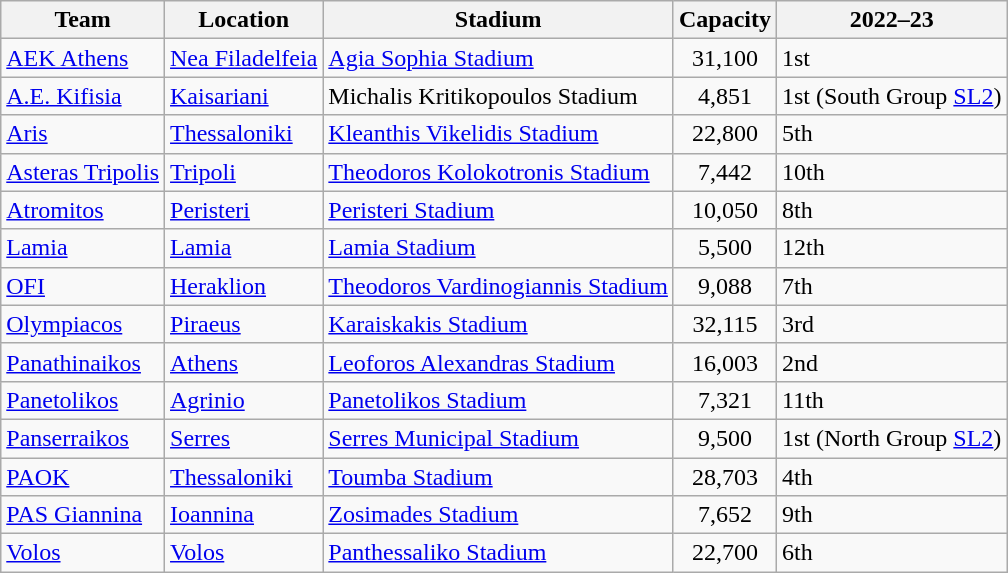<table class="wikitable sortable" style="text-align: left;">
<tr>
<th>Team</th>
<th>Location</th>
<th>Stadium</th>
<th>Capacity</th>
<th data-sort-type="number">2022–23</th>
</tr>
<tr>
<td><a href='#'>AEK Athens</a></td>
<td><a href='#'>Nea Filadelfeia</a></td>
<td><a href='#'>Agia Sophia Stadium</a></td>
<td align="center">31,100</td>
<td>1st</td>
</tr>
<tr>
<td><a href='#'>A.E. Kifisia</a></td>
<td><a href='#'>Kaisariani</a></td>
<td>Michalis Kritikopoulos Stadium</td>
<td align="center">4,851</td>
<td>1st (South Group <a href='#'>SL2</a>)</td>
</tr>
<tr>
<td><a href='#'>Aris</a></td>
<td><a href='#'>Thessaloniki</a></td>
<td><a href='#'>Kleanthis Vikelidis Stadium</a></td>
<td align="center">22,800</td>
<td>5th</td>
</tr>
<tr>
<td><a href='#'>Asteras Tripolis</a></td>
<td><a href='#'>Tripoli</a></td>
<td><a href='#'>Theodoros Kolokotronis Stadium</a></td>
<td align="center">7,442</td>
<td>10th</td>
</tr>
<tr>
<td><a href='#'>Atromitos</a></td>
<td><a href='#'>Peristeri</a></td>
<td><a href='#'>Peristeri Stadium</a></td>
<td align="center">10,050</td>
<td>8th</td>
</tr>
<tr>
<td><a href='#'>Lamia</a></td>
<td><a href='#'>Lamia</a></td>
<td><a href='#'>Lamia Stadium</a></td>
<td align="center">5,500</td>
<td>12th</td>
</tr>
<tr>
<td><a href='#'>OFI</a></td>
<td><a href='#'>Heraklion</a></td>
<td><a href='#'>Theodoros Vardinogiannis Stadium</a></td>
<td align="center">9,088</td>
<td>7th</td>
</tr>
<tr>
<td><a href='#'>Olympiacos</a></td>
<td><a href='#'>Piraeus</a></td>
<td><a href='#'>Karaiskakis Stadium</a></td>
<td align="center">32,115</td>
<td>3rd</td>
</tr>
<tr>
<td><a href='#'>Panathinaikos</a></td>
<td><a href='#'>Athens</a></td>
<td><a href='#'>Leoforos Alexandras Stadium</a></td>
<td align="center">16,003</td>
<td>2nd</td>
</tr>
<tr>
<td><a href='#'>Panetolikos</a></td>
<td><a href='#'>Agrinio</a></td>
<td><a href='#'>Panetolikos Stadium</a></td>
<td align="center">7,321</td>
<td>11th</td>
</tr>
<tr>
<td><a href='#'>Panserraikos</a></td>
<td><a href='#'>Serres</a></td>
<td><a href='#'>Serres Municipal Stadium</a></td>
<td align="center">9,500</td>
<td>1st (North Group <a href='#'>SL2</a>)</td>
</tr>
<tr>
<td><a href='#'>PAOK</a></td>
<td><a href='#'>Thessaloniki</a></td>
<td><a href='#'>Toumba Stadium</a></td>
<td align="center">28,703</td>
<td>4th</td>
</tr>
<tr>
<td><a href='#'>PAS Giannina</a></td>
<td><a href='#'>Ioannina</a></td>
<td><a href='#'>Zosimades Stadium</a></td>
<td align="center">7,652</td>
<td>9th</td>
</tr>
<tr>
<td><a href='#'>Volos</a></td>
<td><a href='#'>Volos</a></td>
<td><a href='#'>Panthessaliko Stadium</a></td>
<td align="center">22,700</td>
<td>6th</td>
</tr>
</table>
